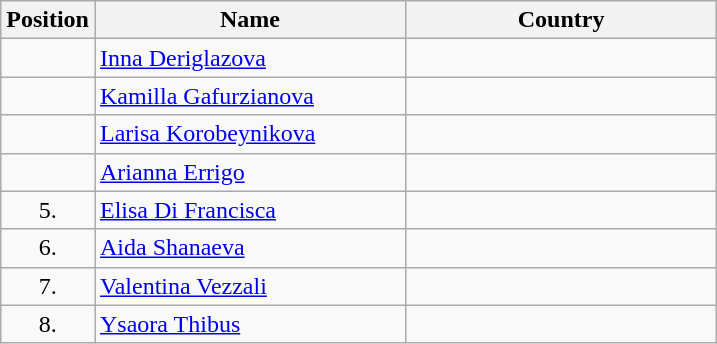<table class="wikitable">
<tr>
<th width="20">Position</th>
<th width="200">Name</th>
<th width="200">Country</th>
</tr>
<tr>
<td align="center"></td>
<td><a href='#'>Inna Deriglazova</a></td>
<td></td>
</tr>
<tr>
<td align="center"></td>
<td><a href='#'>Kamilla Gafurzianova</a></td>
<td></td>
</tr>
<tr>
<td align="center"></td>
<td><a href='#'>Larisa Korobeynikova</a></td>
<td></td>
</tr>
<tr>
<td align="center"></td>
<td><a href='#'>Arianna Errigo</a></td>
<td></td>
</tr>
<tr>
<td align="center">5.</td>
<td><a href='#'>Elisa Di Francisca</a></td>
<td></td>
</tr>
<tr>
<td align="center">6.</td>
<td><a href='#'>Aida Shanaeva</a></td>
<td></td>
</tr>
<tr>
<td align="center">7.</td>
<td><a href='#'>Valentina Vezzali</a></td>
<td></td>
</tr>
<tr>
<td align="center">8.</td>
<td><a href='#'>Ysaora Thibus</a></td>
<td></td>
</tr>
</table>
